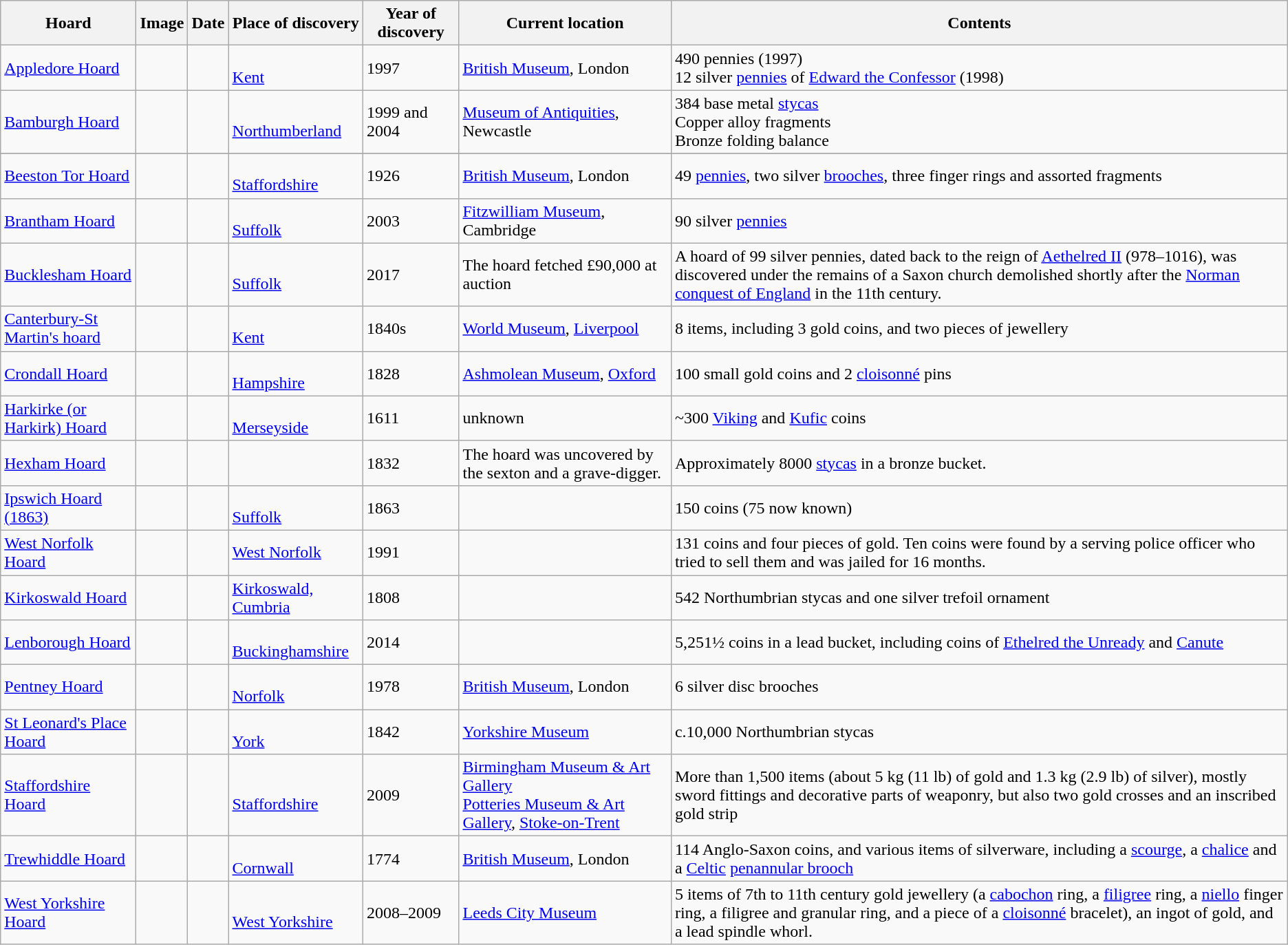<table class="wikitable sortable">
<tr>
<th>Hoard</th>
<th>Image</th>
<th>Date</th>
<th>Place of discovery</th>
<th>Year of discovery</th>
<th>Current location</th>
<th class="unsortable">Contents</th>
</tr>
<tr>
<td><a href='#'>Appledore Hoard</a></td>
<td></td>
<td></td>
<td><br><a href='#'>Kent</a><br><small></small></td>
<td>1997</td>
<td><a href='#'>British Museum</a>, London</td>
<td>490 pennies (1997)<br>12 silver <a href='#'>pennies</a> of <a href='#'>Edward the Confessor</a> (1998)</td>
</tr>
<tr>
<td><a href='#'>Bamburgh Hoard</a></td>
<td></td>
<td></td>
<td><br><a href='#'>Northumberland</a><br><small></small></td>
<td>1999 and 2004</td>
<td><a href='#'>Museum of Antiquities</a>, Newcastle</td>
<td>384 base metal <a href='#'>stycas</a><br>Copper alloy fragments<br>Bronze folding balance</td>
</tr>
<tr>
</tr>
<tr>
<td><a href='#'>Beeston Tor Hoard</a></td>
<td></td>
<td></td>
<td><br><a href='#'>Staffordshire</a><br><small></small></td>
<td>1926</td>
<td><a href='#'>British Museum</a>, London</td>
<td>49 <a href='#'>pennies</a>, two silver <a href='#'>brooches</a>, three finger rings and assorted fragments</td>
</tr>
<tr>
<td><a href='#'>Brantham Hoard</a></td>
<td></td>
<td></td>
<td><br><a href='#'>Suffolk</a><br><small></small></td>
<td>2003</td>
<td><a href='#'>Fitzwilliam Museum</a>, Cambridge</td>
<td>90 silver <a href='#'>pennies</a></td>
</tr>
<tr>
<td><a href='#'>Bucklesham Hoard</a></td>
<td></td>
<td></td>
<td><br><a href='#'>Suffolk</a></td>
<td>2017</td>
<td>The hoard fetched £90,000 at auction</td>
<td>A hoard of 99 silver pennies, dated back to the reign of <a href='#'>Aethelred II</a> (978–1016), was discovered under the remains of a Saxon church demolished shortly after the <a href='#'>Norman conquest of England</a> in the 11th century.</td>
</tr>
<tr>
<td><a href='#'>Canterbury-St Martin's hoard</a></td>
<td></td>
<td></td>
<td><br><a href='#'>Kent</a><br><small></small></td>
<td>1840s</td>
<td><a href='#'>World Museum</a>, <a href='#'>Liverpool</a></td>
<td>8 items, including 3 gold coins, and two pieces of jewellery</td>
</tr>
<tr>
<td><a href='#'>Crondall Hoard</a></td>
<td></td>
<td></td>
<td><br><a href='#'>Hampshire</a><br><small></small></td>
<td>1828</td>
<td><a href='#'>Ashmolean Museum</a>, <a href='#'>Oxford</a></td>
<td>100 small gold coins and 2 <a href='#'>cloisonné</a> pins</td>
</tr>
<tr>
<td><a href='#'>Harkirke (or Harkirk) Hoard</a></td>
<td></td>
<td></td>
<td><br><a href='#'>Merseyside</a><br><small></small></td>
<td>1611</td>
<td>unknown</td>
<td>~300 <a href='#'>Viking</a> and <a href='#'>Kufic</a> coins</td>
</tr>
<tr>
<td><a href='#'>Hexham Hoard</a></td>
<td></td>
<td></td>
<td></td>
<td>1832</td>
<td>The hoard was uncovered by the sexton and a grave-digger.</td>
<td>Approximately 8000 <a href='#'>stycas</a> in a bronze bucket.</td>
</tr>
<tr>
<td><a href='#'>Ipswich Hoard (1863)</a></td>
<td></td>
<td></td>
<td><br><a href='#'>Suffolk</a><br><small></small></td>
<td>1863</td>
<td></td>
<td>150 coins (75 now known)</td>
</tr>
<tr>
<td><a href='#'>West Norfolk Hoard</a></td>
<td></td>
<td></td>
<td><a href='#'>West Norfolk</a></td>
<td>1991</td>
<td></td>
<td>131 coins and four pieces of gold. Ten coins were found by a serving police officer who tried to sell them and was jailed for 16 months.</td>
</tr>
<tr>
<td><a href='#'>Kirkoswald Hoard</a></td>
<td></td>
<td></td>
<td><a href='#'>Kirkoswald, Cumbria</a></td>
<td>1808</td>
<td></td>
<td>542 Northumbrian stycas and one silver trefoil ornament</td>
</tr>
<tr>
<td><a href='#'>Lenborough Hoard</a></td>
<td></td>
<td></td>
<td><br><a href='#'>Buckinghamshire</a><br><small></small></td>
<td>2014</td>
<td></td>
<td>5,251½ coins in a lead bucket, including coins of <a href='#'>Ethelred the Unready</a> and <a href='#'>Canute</a></td>
</tr>
<tr>
<td><a href='#'>Pentney Hoard</a></td>
<td></td>
<td></td>
<td><br><a href='#'>Norfolk</a><br><small></small></td>
<td>1978</td>
<td><a href='#'>British Museum</a>, London</td>
<td>6 silver disc brooches</td>
</tr>
<tr>
<td><a href='#'>St Leonard's Place Hoard</a></td>
<td></td>
<td></td>
<td><br><a href='#'>York</a><br><small></small></td>
<td>1842</td>
<td><a href='#'>Yorkshire Museum</a></td>
<td>c.10,000 Northumbrian stycas</td>
</tr>
<tr>
<td><a href='#'>Staffordshire Hoard</a></td>
<td></td>
<td></td>
<td><br><a href='#'>Staffordshire</a><br><small></small></td>
<td>2009</td>
<td><a href='#'>Birmingham Museum & Art Gallery</a><br><a href='#'>Potteries Museum & Art Gallery</a>, <a href='#'>Stoke-on-Trent</a></td>
<td>More than 1,500 items (about 5 kg (11 lb) of gold and 1.3 kg (2.9 lb) of silver), mostly sword fittings and decorative parts of weaponry, but also two gold crosses and an inscribed gold strip</td>
</tr>
<tr>
<td><a href='#'>Trewhiddle Hoard</a></td>
<td></td>
<td></td>
<td><br><a href='#'>Cornwall</a><br><small></small></td>
<td>1774</td>
<td><a href='#'>British Museum</a>, London</td>
<td>114 Anglo-Saxon coins, and various items of silverware, including a <a href='#'>scourge</a>, a <a href='#'>chalice</a> and a <a href='#'>Celtic</a> <a href='#'>penannular brooch</a></td>
</tr>
<tr>
<td><a href='#'>West Yorkshire Hoard</a></td>
<td></td>
<td></td>
<td><br><a href='#'>West Yorkshire</a><br><small></small></td>
<td>2008–2009</td>
<td><a href='#'>Leeds City Museum</a></td>
<td>5 items of 7th to 11th century gold jewellery (a <a href='#'>cabochon</a> ring, a <a href='#'>filigree</a> ring, a <a href='#'>niello</a> finger ring, a filigree and granular ring, and a piece of a <a href='#'>cloisonné</a> bracelet), an ingot of gold, and a lead spindle whorl.</td>
</tr>
</table>
